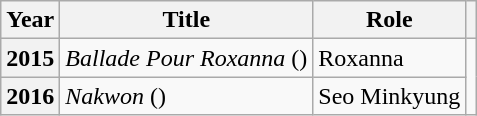<table class="wikitable plainrowheaders sortable">
<tr>
<th scope="col">Year</th>
<th scope="col">Title</th>
<th scope="col">Role</th>
<th scope="col" class="unsortable"></th>
</tr>
<tr>
<th scope="row">2015</th>
<td><em>Ballade Pour Roxanna</em> ()</td>
<td>Roxanna</td>
<td rowspan="2" style="text-align:center"></td>
</tr>
<tr>
<th scope="row">2016</th>
<td><em>Nakwon</em> ()</td>
<td>Seo Minkyung</td>
</tr>
</table>
